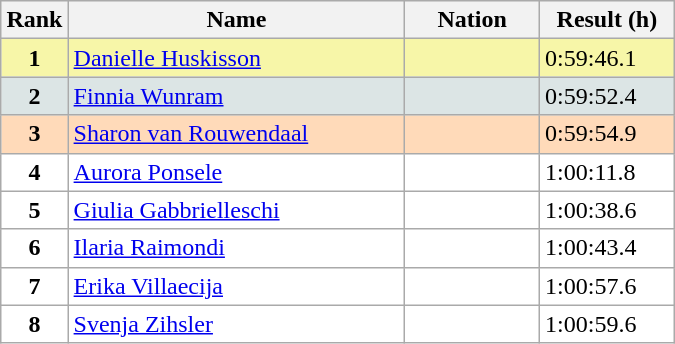<table class="wikitable" style= "background-color:#FFFFFF; width: 450px;">
<tr style="background-color:#EFEFEF; text-align:left;">
<th width="10%">Rank</th>
<th width="50%">Name</th>
<th width="20%">Nation</th>
<th width="20%">Result (h)</th>
</tr>
<tr style="background-color:#F7F6A8;">
<td style="text-align:center"><strong>1</strong></td>
<td><a href='#'>Danielle Huskisson</a></td>
<td></td>
<td>0:59:46.1</td>
</tr>
<tr style="background-color:#DCE5E5;">
<td style="text-align:center"><strong>2</strong></td>
<td><a href='#'>Finnia Wunram</a></td>
<td></td>
<td>0:59:52.4</td>
</tr>
<tr style="background-color:#FFDAB9;">
<td style="text-align:center"><strong>3</strong></td>
<td><a href='#'>Sharon van Rouwendaal</a></td>
<td></td>
<td>0:59:54.9</td>
</tr>
<tr style="background-color:#FFFFFF;">
<td style="text-align:center"><strong>4</strong></td>
<td><a href='#'>Aurora Ponsele</a></td>
<td></td>
<td>1:00:11.8</td>
</tr>
<tr style="background-color:#FFFFFF;">
<td style="text-align:center"><strong>5</strong></td>
<td><a href='#'>Giulia Gabbrielleschi</a></td>
<td></td>
<td>1:00:38.6</td>
</tr>
<tr style="background-color:#FFFFFF;">
<td style="text-align:center"><strong>6</strong></td>
<td><a href='#'>Ilaria Raimondi</a></td>
<td></td>
<td>1:00:43.4</td>
</tr>
<tr style="background-color:#FFFFFF;">
<td style="text-align:center"><strong>7</strong></td>
<td><a href='#'>Erika Villaecija</a></td>
<td></td>
<td>1:00:57.6</td>
</tr>
<tr style="background-color:#FFFFFF;">
<td style="text-align:center"><strong>8</strong></td>
<td><a href='#'>Svenja Zihsler</a></td>
<td></td>
<td>1:00:59.6</td>
</tr>
</table>
